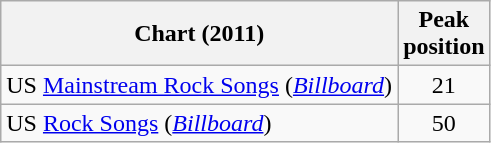<table class="wikitable sortable">
<tr>
<th>Chart (2011)</th>
<th>Peak<br>position</th>
</tr>
<tr>
<td>US <a href='#'>Mainstream Rock Songs</a> (<em><a href='#'>Billboard</a></em>)</td>
<td align="center">21</td>
</tr>
<tr>
<td>US <a href='#'>Rock Songs</a> (<em><a href='#'>Billboard</a></em>)</td>
<td align="center">50</td>
</tr>
</table>
